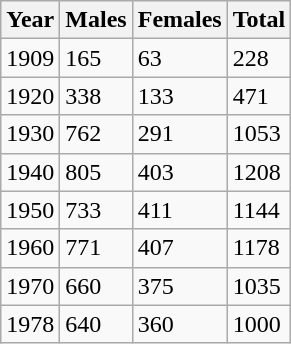<table class="wikitable" style="float:left; margin-right:1em">
<tr>
<th scope=col>Year<br></th>
<th scope=col>Males</th>
<th scope=col>Females</th>
<th scope=col>Total</th>
</tr>
<tr>
<td>1909</td>
<td>165</td>
<td>63</td>
<td>228</td>
</tr>
<tr>
<td>1920</td>
<td>338</td>
<td>133</td>
<td>471</td>
</tr>
<tr>
<td>1930</td>
<td>762</td>
<td>291</td>
<td>1053</td>
</tr>
<tr>
<td>1940</td>
<td>805</td>
<td>403</td>
<td>1208</td>
</tr>
<tr>
<td>1950</td>
<td>733</td>
<td>411</td>
<td>1144</td>
</tr>
<tr>
<td>1960</td>
<td>771</td>
<td>407</td>
<td>1178</td>
</tr>
<tr>
<td>1970</td>
<td>660</td>
<td>375</td>
<td>1035</td>
</tr>
<tr>
<td>1978</td>
<td>640</td>
<td>360</td>
<td>1000</td>
</tr>
</table>
